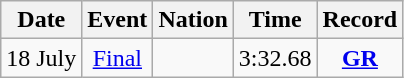<table class="wikitable" style=text-align:center>
<tr>
<th>Date</th>
<th>Event</th>
<th>Nation</th>
<th>Time</th>
<th>Record</th>
</tr>
<tr>
<td>18 July</td>
<td><a href='#'>Final</a></td>
<td align=left></td>
<td>3:32.68</td>
<td><strong><a href='#'>GR</a></strong></td>
</tr>
</table>
